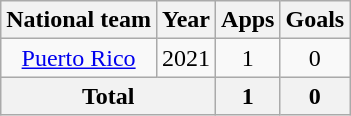<table class="wikitable" style="text-align:center">
<tr>
<th>National team</th>
<th>Year</th>
<th>Apps</th>
<th>Goals</th>
</tr>
<tr>
<td rowspan=1><a href='#'>Puerto Rico</a></td>
<td>2021</td>
<td>1</td>
<td>0</td>
</tr>
<tr>
<th colspan=2>Total</th>
<th>1</th>
<th>0</th>
</tr>
</table>
